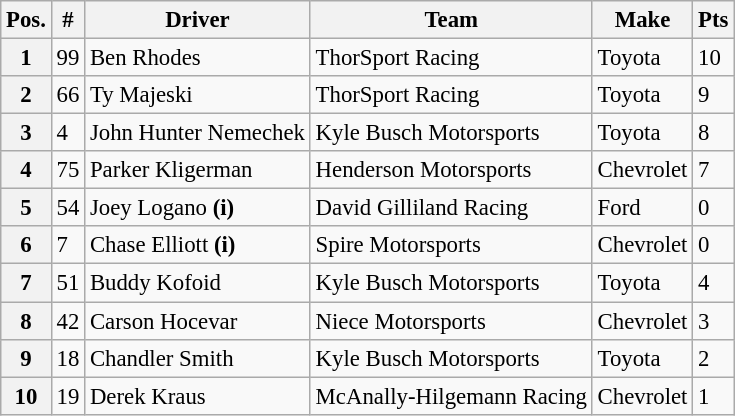<table class="wikitable" style="font-size:95%">
<tr>
<th>Pos.</th>
<th>#</th>
<th>Driver</th>
<th>Team</th>
<th>Make</th>
<th>Pts</th>
</tr>
<tr>
<th>1</th>
<td>99</td>
<td>Ben Rhodes</td>
<td>ThorSport Racing</td>
<td>Toyota</td>
<td>10</td>
</tr>
<tr>
<th>2</th>
<td>66</td>
<td>Ty Majeski</td>
<td>ThorSport Racing</td>
<td>Toyota</td>
<td>9</td>
</tr>
<tr>
<th>3</th>
<td>4</td>
<td>John Hunter Nemechek</td>
<td>Kyle Busch Motorsports</td>
<td>Toyota</td>
<td>8</td>
</tr>
<tr>
<th>4</th>
<td>75</td>
<td>Parker Kligerman</td>
<td>Henderson Motorsports</td>
<td>Chevrolet</td>
<td>7</td>
</tr>
<tr>
<th>5</th>
<td>54</td>
<td>Joey Logano <strong>(i)</strong></td>
<td>David Gilliland Racing</td>
<td>Ford</td>
<td>0</td>
</tr>
<tr>
<th>6</th>
<td>7</td>
<td>Chase Elliott <strong>(i)</strong></td>
<td>Spire Motorsports</td>
<td>Chevrolet</td>
<td>0</td>
</tr>
<tr>
<th>7</th>
<td>51</td>
<td>Buddy Kofoid</td>
<td>Kyle Busch Motorsports</td>
<td>Toyota</td>
<td>4</td>
</tr>
<tr>
<th>8</th>
<td>42</td>
<td>Carson Hocevar</td>
<td>Niece Motorsports</td>
<td>Chevrolet</td>
<td>3</td>
</tr>
<tr>
<th>9</th>
<td>18</td>
<td>Chandler Smith</td>
<td>Kyle Busch Motorsports</td>
<td>Toyota</td>
<td>2</td>
</tr>
<tr>
<th>10</th>
<td>19</td>
<td>Derek Kraus</td>
<td>McAnally-Hilgemann Racing</td>
<td>Chevrolet</td>
<td>1</td>
</tr>
</table>
